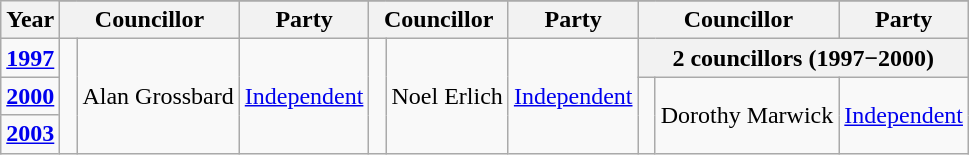<table class="wikitable">
<tr>
<th rowspan="2">Year</th>
</tr>
<tr>
<th colspan="2">Councillor</th>
<th>Party</th>
<th colspan="2">Councillor</th>
<th>Party</th>
<th colspan="2">Councillor</th>
<th>Party</th>
</tr>
<tr>
<td><strong><a href='#'>1997</a></strong></td>
<td rowspan="3" width="1px" > </td>
<td rowspan="3">Alan Grossbard</td>
<td rowspan="3"><a href='#'>Independent</a></td>
<td rowspan="3" width="1px" > </td>
<td rowspan="3">Noel Erlich</td>
<td rowspan="3"><a href='#'>Independent</a></td>
<th colspan=12; rowspan=1>2 councillors (1997−2000)</th>
</tr>
<tr>
<td><strong><a href='#'>2000</a></strong></td>
<td rowspan="2" width="1px" > </td>
<td rowspan="2">Dorothy Marwick</td>
<td rowspan="2"><a href='#'>Independent</a></td>
</tr>
<tr>
<td><strong><a href='#'>2003</a></strong></td>
</tr>
</table>
